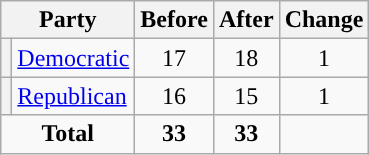<table class="wikitable" style="text-align:center;">
<tr>
<th colspan="2">Party</th>
<th>Before</th>
<th>After</th>
<th>Change</th>
</tr>
<tr>
<th style="background-color:"></th>
<td style="text-align:left;"><a href='#'>Democratic</a></td>
<td>17</td>
<td>18</td>
<td> 1</td>
</tr>
<tr>
<th style="background-color:"></th>
<td style="text-align:left;"><a href='#'>Republican</a></td>
<td>16</td>
<td>15</td>
<td> 1</td>
</tr>
<tr>
<td colspan="2"><strong>Total</strong></td>
<td><strong>33</strong></td>
<td><strong>33</strong></td>
<td></td>
</tr>
</table>
